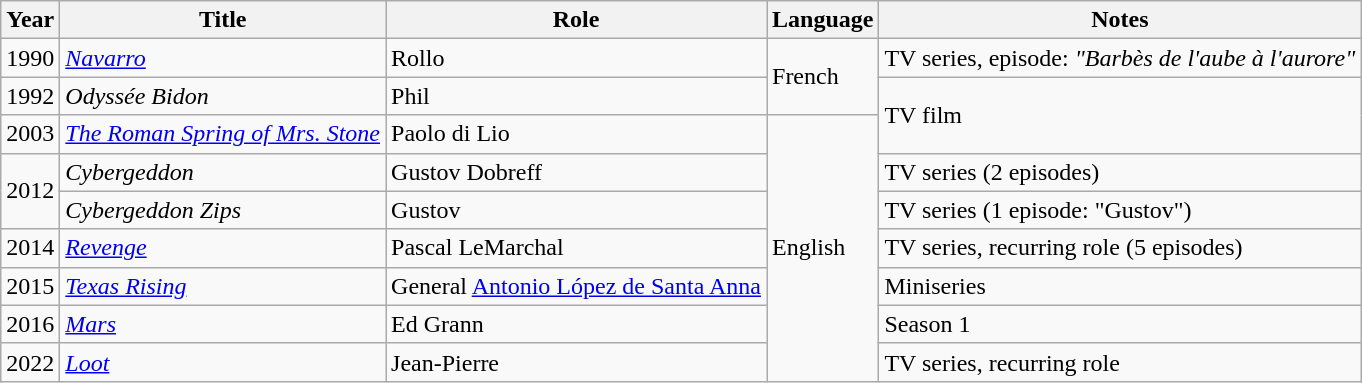<table class="wikitable sortable">
<tr>
<th>Year</th>
<th>Title</th>
<th>Role</th>
<th>Language</th>
<th>Notes</th>
</tr>
<tr>
<td>1990</td>
<td><em><a href='#'>Navarro</a></em></td>
<td>Rollo</td>
<td rowspan="2">French</td>
<td>TV series, episode: <em>"Barbès de l'aube à l'aurore"</em></td>
</tr>
<tr>
<td>1992</td>
<td><em>Odyssée Bidon</em></td>
<td>Phil</td>
<td rowspan="2">TV film</td>
</tr>
<tr>
<td>2003</td>
<td><em><a href='#'>The Roman Spring of Mrs. Stone</a></em></td>
<td>Paolo di Lio</td>
<td rowspan="7">English</td>
</tr>
<tr>
<td rowspan="2">2012</td>
<td><em>Cybergeddon</em></td>
<td>Gustov Dobreff</td>
<td>TV series (2 episodes)</td>
</tr>
<tr>
<td><em>Cybergeddon Zips</em></td>
<td>Gustov</td>
<td>TV series (1 episode: "Gustov")</td>
</tr>
<tr>
<td>2014</td>
<td><em><a href='#'>Revenge</a></em></td>
<td>Pascal LeMarchal</td>
<td>TV series, recurring role (5 episodes)</td>
</tr>
<tr>
<td>2015</td>
<td><em><a href='#'>Texas Rising</a></em></td>
<td>General <a href='#'>Antonio López de Santa Anna</a></td>
<td>Miniseries</td>
</tr>
<tr>
<td>2016</td>
<td><em><a href='#'>Mars</a></em></td>
<td>Ed Grann</td>
<td>Season 1</td>
</tr>
<tr>
<td>2022</td>
<td><em><a href='#'>Loot</a></em></td>
<td>Jean-Pierre</td>
<td>TV series, recurring role</td>
</tr>
</table>
